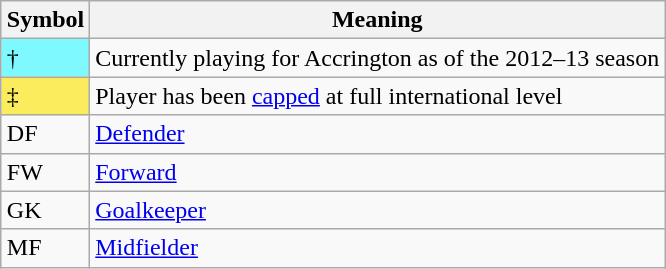<table class="wikitable" style="margin:auto;">
<tr>
<th>Symbol</th>
<th>Meaning</th>
</tr>
<tr>
<td style="background:#7df9ff;">†</td>
<td>Currently playing for Accrington as of the 2012–13 season</td>
</tr>
<tr>
<td style="background:#fbec5d;">‡</td>
<td>Player has been <a href='#'>capped</a> at full international level</td>
</tr>
<tr>
<td>DF</td>
<td><a href='#'>Defender</a></td>
</tr>
<tr>
<td>FW</td>
<td><a href='#'>Forward</a></td>
</tr>
<tr>
<td>GK</td>
<td><a href='#'>Goalkeeper</a></td>
</tr>
<tr>
<td>MF</td>
<td><a href='#'>Midfielder</a></td>
</tr>
</table>
